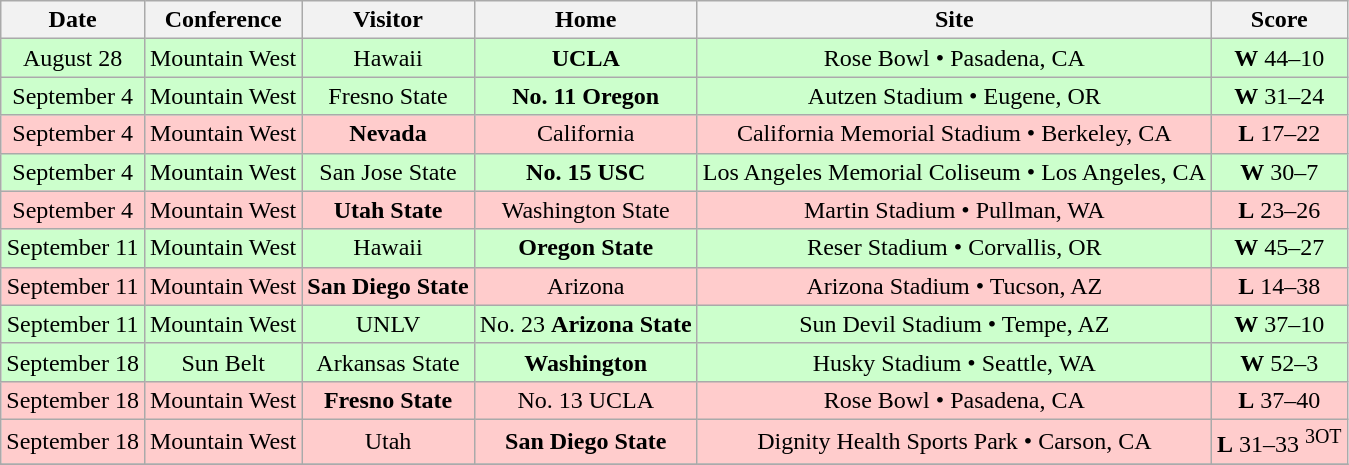<table class="wikitable" style="text-align:center">
<tr>
<th>Date</th>
<th>Conference</th>
<th>Visitor</th>
<th>Home</th>
<th>Site</th>
<th>Score</th>
</tr>
<tr style="background:#ccffcc;">
<td>August 28</td>
<td>Mountain West</td>
<td>Hawaii</td>
<td><strong>UCLA</strong></td>
<td>Rose Bowl • Pasadena, CA</td>
<td><strong>W</strong> 44–10</td>
</tr>
<tr style="background:#ccffcc;">
<td>September 4</td>
<td>Mountain West</td>
<td>Fresno State</td>
<td><strong>No. 11 Oregon</strong></td>
<td>Autzen Stadium • Eugene, OR</td>
<td><strong>W</strong> 31–24</td>
</tr>
<tr style="background:#ffcccc;">
<td>September 4</td>
<td>Mountain West</td>
<td><strong>Nevada</strong></td>
<td>California</td>
<td>California Memorial Stadium • Berkeley, CA</td>
<td><strong>L</strong> 17–22</td>
</tr>
<tr style="background:#ccffcc;">
<td>September 4</td>
<td>Mountain West</td>
<td>San Jose State</td>
<td><strong>No. 15 USC</strong></td>
<td>Los Angeles Memorial Coliseum • Los Angeles, CA</td>
<td><strong>W</strong> 30–7</td>
</tr>
<tr style="background:#ffcccc;">
<td>September 4</td>
<td>Mountain West</td>
<td><strong>Utah State</strong></td>
<td>Washington State</td>
<td>Martin Stadium • Pullman, WA</td>
<td><strong>L</strong> 23–26</td>
</tr>
<tr style="background:#ccffcc;">
<td>September 11</td>
<td>Mountain West</td>
<td>Hawaii</td>
<td><strong>Oregon State</strong></td>
<td>Reser Stadium • Corvallis, OR</td>
<td><strong>W</strong> 45–27</td>
</tr>
<tr style="background:#ffcccc;">
<td>September 11</td>
<td>Mountain West</td>
<td><strong>San Diego State</strong></td>
<td>Arizona</td>
<td>Arizona Stadium • Tucson, AZ</td>
<td><strong>L</strong> 14–38</td>
</tr>
<tr style="background:#ccffcc;">
<td>September 11</td>
<td>Mountain West</td>
<td>UNLV</td>
<td>No. 23 <strong>Arizona State</strong></td>
<td>Sun Devil Stadium • Tempe, AZ</td>
<td><strong>W</strong> 37–10</td>
</tr>
<tr style="background:#ccffcc;">
<td>September 18</td>
<td>Sun Belt</td>
<td>Arkansas State</td>
<td><strong>Washington</strong></td>
<td>Husky Stadium • Seattle, WA</td>
<td><strong>W</strong> 52–3</td>
</tr>
<tr style="background:#ffcccc;">
<td>September 18</td>
<td>Mountain West</td>
<td><strong>Fresno State</strong></td>
<td>No. 13 UCLA</td>
<td>Rose Bowl • Pasadena, CA</td>
<td><strong>L</strong> 37–40</td>
</tr>
<tr style="background:#ffcccc;">
<td>September 18</td>
<td>Mountain West</td>
<td>Utah</td>
<td><strong>San Diego State</strong></td>
<td>Dignity Health Sports Park • Carson, CA</td>
<td><strong>L</strong> 31–33 <sup>3OT</sup></td>
</tr>
<tr>
</tr>
</table>
